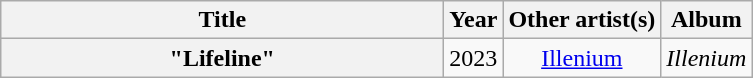<table class="wikitable plainrowheaders" style="text-align:center;">
<tr>
<th scope="col" style="width:18em;">Title</th>
<th scope="col">Year</th>
<th scope="col">Other artist(s)</th>
<th scope="col">Album</th>
</tr>
<tr>
<th scope="row">"Lifeline"</th>
<td>2023</td>
<td><a href='#'>Illenium</a></td>
<td><em>Illenium</em></td>
</tr>
</table>
